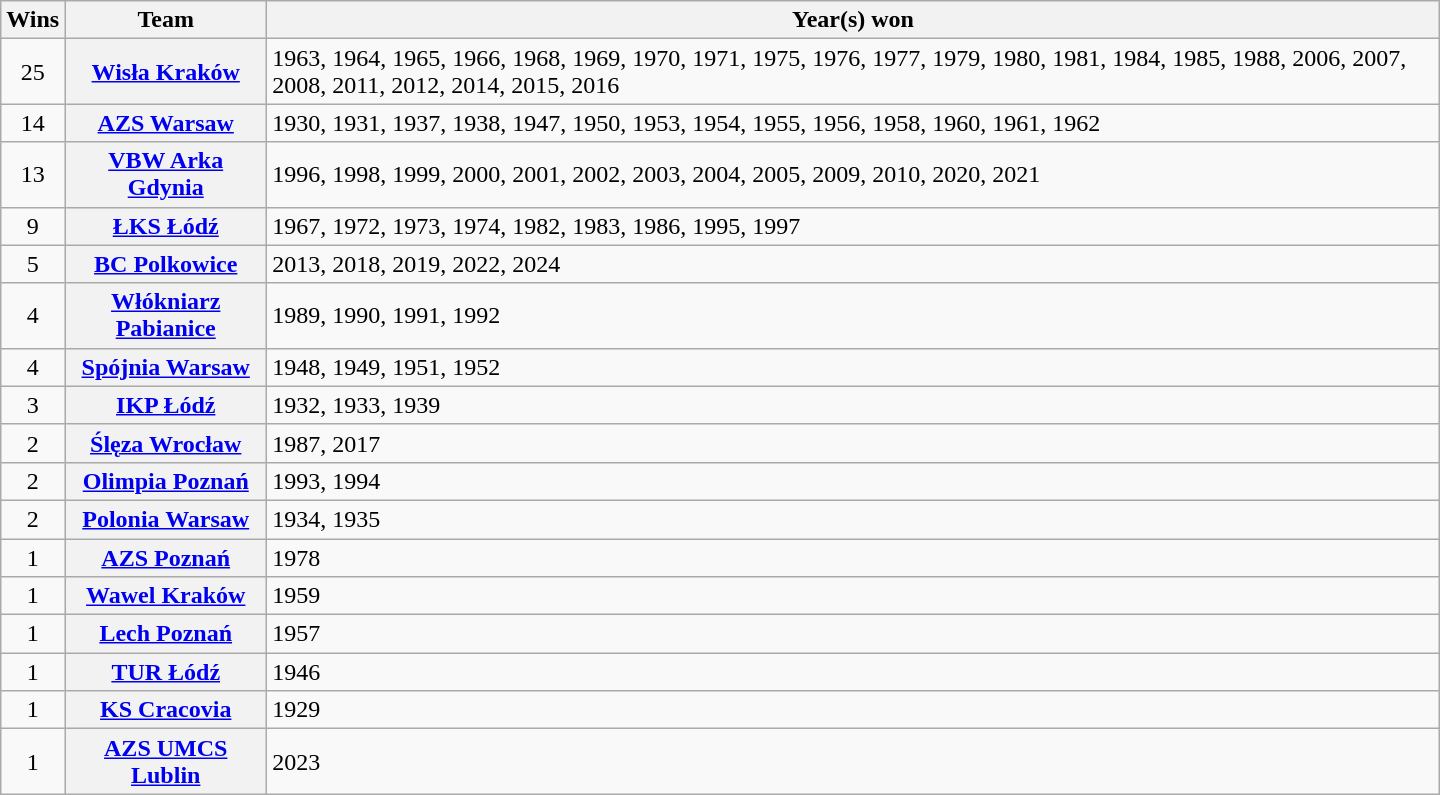<table class="wikitable alternance sortable" style="text-align:center;max-width: 60em">
<tr>
<th scope="col">Wins</th>
<th scope="col">Team</th>
<th scope="col">Year(s) won</th>
</tr>
<tr>
<td>25</td>
<th scope="row"><a href='#'>Wisła Kraków</a></th>
<td align=left>1963, 1964, 1965, 1966, 1968, 1969, 1970, 1971, 1975, 1976, 1977, 1979, 1980, 1981, 1984, 1985, 1988, 2006, 2007, 2008, 2011, 2012, 2014, 2015, 2016</td>
</tr>
<tr>
<td>14</td>
<th scope="row"><a href='#'>AZS Warsaw</a></th>
<td align=left>1930, 1931, 1937, 1938, 1947, 1950, 1953, 1954, 1955, 1956, 1958, 1960, 1961, 1962</td>
</tr>
<tr>
<td>13</td>
<th scope="row"><a href='#'>VBW Arka Gdynia</a></th>
<td align=left>1996, 1998, 1999, 2000, 2001, 2002, 2003, 2004, 2005, 2009, 2010, 2020, 2021</td>
</tr>
<tr>
<td>9</td>
<th scope="row"><a href='#'>ŁKS Łódź</a></th>
<td align=left>1967, 1972, 1973, 1974, 1982, 1983, 1986, 1995, 1997</td>
</tr>
<tr>
<td>5</td>
<th scope="row"><a href='#'>BC Polkowice</a></th>
<td align=left>2013, 2018, 2019, 2022, 2024</td>
</tr>
<tr>
<td>4</td>
<th scope="row"><a href='#'>Włókniarz Pabianice</a></th>
<td align=left>1989, 1990, 1991, 1992</td>
</tr>
<tr>
<td>4</td>
<th scope="row"><a href='#'>Spójnia Warsaw</a></th>
<td align=left>1948, 1949, 1951, 1952</td>
</tr>
<tr>
<td>3</td>
<th scope="row"><a href='#'>IKP Łódź</a></th>
<td align=left>1932, 1933, 1939</td>
</tr>
<tr>
<td>2</td>
<th scope="row"><a href='#'>Ślęza Wrocław</a></th>
<td align=left>1987, 2017</td>
</tr>
<tr>
<td>2</td>
<th scope="row"><a href='#'>Olimpia Poznań</a></th>
<td align=left>1993, 1994</td>
</tr>
<tr>
<td>2</td>
<th scope="row"><a href='#'>Polonia Warsaw</a></th>
<td align=left>1934, 1935</td>
</tr>
<tr>
<td>1</td>
<th scope="row"><a href='#'>AZS Poznań</a></th>
<td align=left>1978</td>
</tr>
<tr>
<td>1</td>
<th scope="row"><a href='#'>Wawel Kraków</a></th>
<td align=left>1959</td>
</tr>
<tr>
<td>1</td>
<th scope="row"><a href='#'>Lech Poznań</a></th>
<td align=left>1957</td>
</tr>
<tr>
<td>1</td>
<th scope="row"><a href='#'>TUR Łódź</a></th>
<td align=left>1946</td>
</tr>
<tr>
<td>1</td>
<th scope="row"><a href='#'>KS Cracovia</a></th>
<td align=left>1929</td>
</tr>
<tr>
<td>1</td>
<th scope="row"><a href='#'>AZS UMCS Lublin</a></th>
<td align=left>2023</td>
</tr>
</table>
